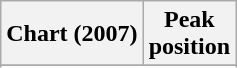<table class="wikitable sortable plainrowheaders">
<tr>
<th scope="col">Chart (2007)</th>
<th scope="col">Peak<br>position</th>
</tr>
<tr>
</tr>
<tr>
</tr>
<tr>
</tr>
<tr>
</tr>
<tr>
</tr>
<tr>
</tr>
<tr>
</tr>
<tr>
</tr>
<tr>
</tr>
<tr>
</tr>
<tr>
</tr>
<tr>
</tr>
<tr>
</tr>
<tr>
</tr>
</table>
